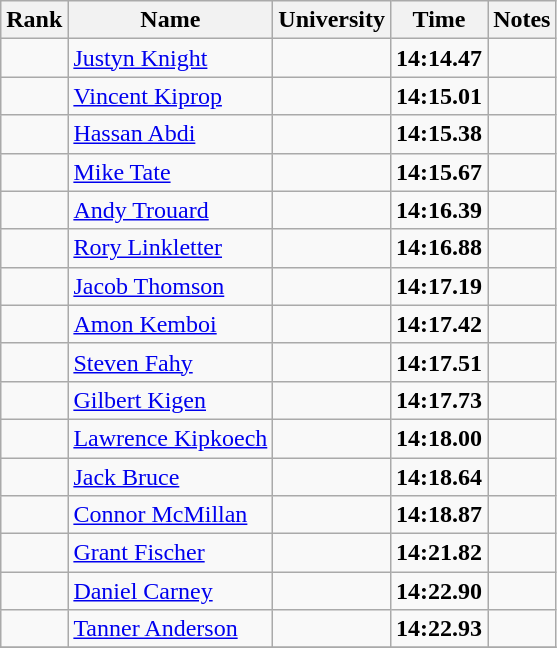<table class="wikitable sortable" style="text-align:center">
<tr>
<th>Rank</th>
<th>Name</th>
<th>University</th>
<th>Time</th>
<th>Notes</th>
</tr>
<tr>
<td></td>
<td align=left><a href='#'>Justyn Knight</a></td>
<td></td>
<td><strong>14:14.47</strong></td>
<td></td>
</tr>
<tr>
<td></td>
<td align=left><a href='#'>Vincent Kiprop</a></td>
<td></td>
<td><strong>14:15.01</strong></td>
<td></td>
</tr>
<tr>
<td></td>
<td align=left><a href='#'>Hassan Abdi</a></td>
<td></td>
<td><strong>14:15.38</strong></td>
<td></td>
</tr>
<tr>
<td></td>
<td align=left><a href='#'>Mike Tate</a></td>
<td></td>
<td><strong>14:15.67</strong></td>
<td></td>
</tr>
<tr>
<td></td>
<td align=left><a href='#'>Andy Trouard</a></td>
<td></td>
<td><strong>14:16.39</strong></td>
<td></td>
</tr>
<tr>
<td></td>
<td align=left><a href='#'>Rory Linkletter</a></td>
<td></td>
<td><strong>14:16.88</strong></td>
<td></td>
</tr>
<tr>
<td></td>
<td align=left><a href='#'>Jacob Thomson</a></td>
<td></td>
<td><strong>14:17.19</strong></td>
<td></td>
</tr>
<tr>
<td></td>
<td align=left><a href='#'>Amon Kemboi</a></td>
<td></td>
<td><strong>14:17.42</strong></td>
<td></td>
</tr>
<tr>
<td></td>
<td align=left><a href='#'>Steven Fahy</a></td>
<td></td>
<td><strong>14:17.51</strong></td>
<td></td>
</tr>
<tr>
<td></td>
<td align=left><a href='#'>Gilbert Kigen</a></td>
<td></td>
<td><strong>14:17.73</strong></td>
<td></td>
</tr>
<tr>
<td></td>
<td align=left><a href='#'>Lawrence Kipkoech</a></td>
<td></td>
<td><strong>14:18.00</strong></td>
<td></td>
</tr>
<tr>
<td></td>
<td align=left><a href='#'>Jack Bruce</a></td>
<td></td>
<td><strong>14:18.64</strong></td>
<td></td>
</tr>
<tr>
<td></td>
<td align=left><a href='#'>Connor McMillan</a></td>
<td></td>
<td><strong>14:18.87</strong></td>
<td></td>
</tr>
<tr>
<td></td>
<td align=left><a href='#'>Grant Fischer</a></td>
<td></td>
<td><strong>14:21.82</strong></td>
<td></td>
</tr>
<tr>
<td></td>
<td align=left><a href='#'>Daniel Carney</a></td>
<td></td>
<td><strong>14:22.90</strong></td>
<td></td>
</tr>
<tr>
<td></td>
<td align=left><a href='#'>Tanner Anderson</a></td>
<td></td>
<td><strong>14:22.93</strong></td>
<td></td>
</tr>
<tr>
</tr>
</table>
